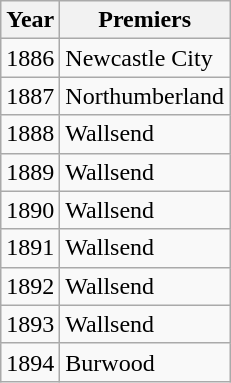<table class="wikitable">
<tr>
<th>Year</th>
<th>Premiers</th>
</tr>
<tr>
<td>1886</td>
<td>Newcastle City</td>
</tr>
<tr>
<td>1887</td>
<td>Northumberland</td>
</tr>
<tr>
<td>1888</td>
<td>Wallsend</td>
</tr>
<tr>
<td>1889</td>
<td>Wallsend</td>
</tr>
<tr>
<td>1890</td>
<td>Wallsend</td>
</tr>
<tr>
<td>1891</td>
<td>Wallsend</td>
</tr>
<tr>
<td>1892</td>
<td>Wallsend</td>
</tr>
<tr>
<td>1893</td>
<td>Wallsend</td>
</tr>
<tr>
<td>1894</td>
<td>Burwood</td>
</tr>
</table>
